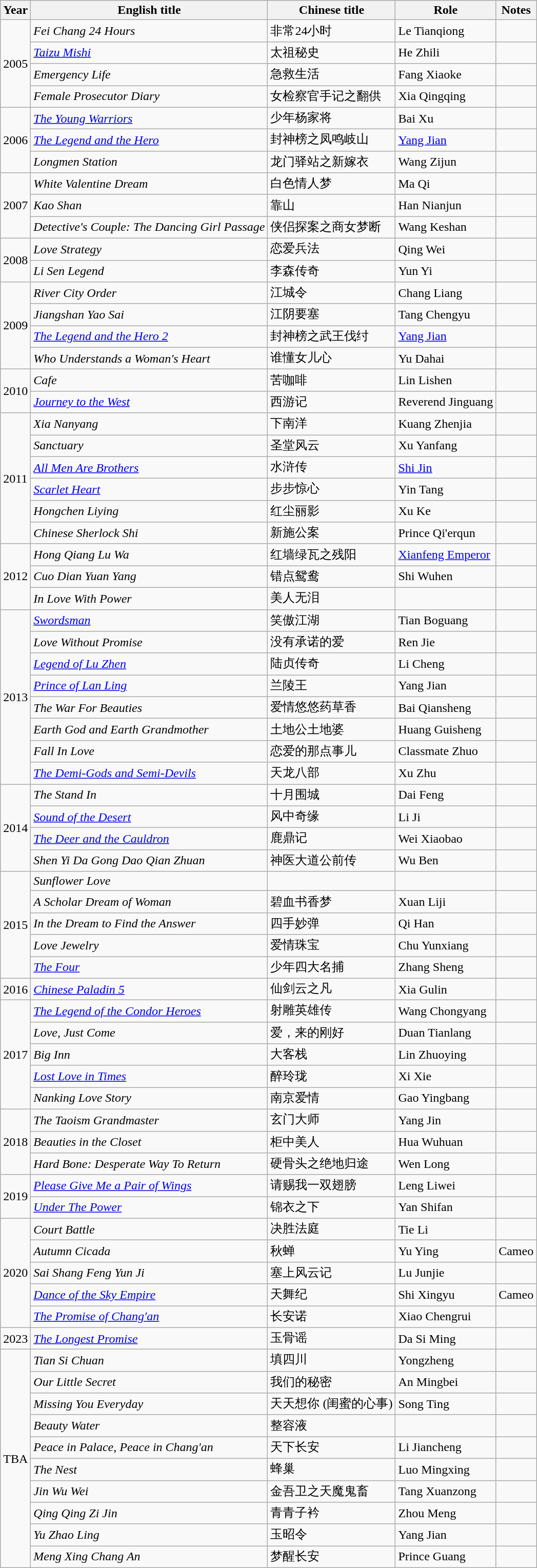<table class="wikitable">
<tr>
<th>Year</th>
<th>English title</th>
<th>Chinese title</th>
<th>Role</th>
<th>Notes</th>
</tr>
<tr>
<td rowspan=4>2005</td>
<td><em>Fei Chang 24 Hours</em></td>
<td>非常24小时</td>
<td>Le Tianqiong</td>
<td></td>
</tr>
<tr>
<td><em><a href='#'>Taizu Mishi</a></em></td>
<td>太祖秘史</td>
<td>He Zhili</td>
<td></td>
</tr>
<tr>
<td><em>Emergency Life</em></td>
<td>急救生活</td>
<td>Fang Xiaoke</td>
<td></td>
</tr>
<tr>
<td><em>Female Prosecutor Diary</em></td>
<td>女检察官手记之翻供</td>
<td>Xia Qingqing</td>
<td></td>
</tr>
<tr>
<td rowspan=3>2006</td>
<td><em><a href='#'>The Young Warriors</a></em></td>
<td>少年杨家将</td>
<td>Bai Xu</td>
<td></td>
</tr>
<tr>
<td><em><a href='#'>The Legend and the Hero</a></em></td>
<td>封神榜之凤鸣岐山</td>
<td><a href='#'>Yang Jian</a></td>
<td></td>
</tr>
<tr>
<td><em>Longmen Station</em></td>
<td>龙门驿站之新嫁衣</td>
<td>Wang Zijun</td>
<td></td>
</tr>
<tr>
<td rowspan=3>2007</td>
<td><em>White Valentine Dream</em></td>
<td>白色情人梦</td>
<td>Ma Qi</td>
<td></td>
</tr>
<tr>
<td><em>Kao Shan</em></td>
<td>靠山</td>
<td>Han Nianjun</td>
<td></td>
</tr>
<tr>
<td><em>Detective's Couple: The Dancing Girl Passage</em></td>
<td>侠侣探案之商女梦断</td>
<td>Wang Keshan</td>
<td></td>
</tr>
<tr>
<td rowspan=2>2008</td>
<td><em>Love Strategy</em></td>
<td>恋爱兵法</td>
<td>Qing Wei</td>
<td></td>
</tr>
<tr>
<td><em>Li Sen Legend</em></td>
<td>李森传奇</td>
<td>Yun Yi</td>
<td></td>
</tr>
<tr>
<td rowspan=4>2009</td>
<td><em>River City Order</em></td>
<td>江城令</td>
<td>Chang Liang</td>
<td></td>
</tr>
<tr>
<td><em>Jiangshan Yao Sai</em></td>
<td>江阴要塞</td>
<td>Tang Chengyu</td>
<td></td>
</tr>
<tr>
<td><em><a href='#'>The Legend and the Hero 2</a></em></td>
<td>封神榜之武王伐纣</td>
<td><a href='#'>Yang Jian</a></td>
<td></td>
</tr>
<tr>
<td><em>Who Understands a Woman's Heart</em></td>
<td>谁懂女儿心</td>
<td>Yu Dahai</td>
<td></td>
</tr>
<tr>
<td rowspan=2>2010</td>
<td><em>Cafe</em></td>
<td>苦咖啡</td>
<td>Lin Lishen</td>
<td></td>
</tr>
<tr>
<td><em><a href='#'>Journey to the West</a></em></td>
<td>西游记</td>
<td>Reverend Jinguang</td>
<td></td>
</tr>
<tr>
<td rowspan=6>2011</td>
<td><em>Xia Nanyang</em></td>
<td>下南洋</td>
<td>Kuang Zhenjia</td>
<td></td>
</tr>
<tr>
<td><em>Sanctuary</em></td>
<td>圣堂风云</td>
<td>Xu Yanfang</td>
<td></td>
</tr>
<tr>
<td><em><a href='#'>All Men Are Brothers</a></em></td>
<td>水浒传</td>
<td><a href='#'>Shi Jin</a></td>
<td></td>
</tr>
<tr>
<td><em><a href='#'>Scarlet Heart</a></em></td>
<td>步步惊心</td>
<td>Yin Tang</td>
<td></td>
</tr>
<tr>
<td><em>Hongchen Liying</em></td>
<td>红尘丽影</td>
<td>Xu Ke</td>
<td></td>
</tr>
<tr>
<td><em>Chinese Sherlock Shi</em></td>
<td>新施公案</td>
<td>Prince Qi'erqun</td>
<td></td>
</tr>
<tr>
<td rowspan=3>2012</td>
<td><em>Hong Qiang Lu Wa</em></td>
<td>红墙绿瓦之残阳</td>
<td><a href='#'>Xianfeng Emperor</a></td>
<td></td>
</tr>
<tr>
<td><em>Cuo Dian Yuan Yang</em></td>
<td>错点鸳鸯</td>
<td>Shi Wuhen</td>
<td></td>
</tr>
<tr>
<td><em>In Love With Power</em></td>
<td>美人无泪</td>
<td></td>
<td></td>
</tr>
<tr>
<td rowspan=8>2013</td>
<td><em><a href='#'>Swordsman</a></em></td>
<td>笑傲江湖</td>
<td>Tian Boguang</td>
<td></td>
</tr>
<tr>
<td><em>Love Without Promise</em></td>
<td>没有承诺的爱</td>
<td>Ren Jie</td>
<td></td>
</tr>
<tr>
<td><em><a href='#'>Legend of Lu Zhen</a></em></td>
<td>陆贞传奇</td>
<td>Li Cheng</td>
<td></td>
</tr>
<tr>
<td><em><a href='#'>Prince of Lan Ling</a></em></td>
<td>兰陵王</td>
<td>Yang Jian</td>
<td></td>
</tr>
<tr>
<td><em>The War For Beauties</em></td>
<td>爱情悠悠药草香</td>
<td>Bai Qiansheng</td>
<td></td>
</tr>
<tr>
<td><em>Earth God and Earth Grandmother </em></td>
<td>土地公土地婆</td>
<td>Huang Guisheng</td>
<td></td>
</tr>
<tr>
<td><em>Fall In Love </em></td>
<td>恋爱的那点事儿</td>
<td>Classmate Zhuo</td>
<td></td>
</tr>
<tr>
<td><em><a href='#'>The Demi-Gods and Semi-Devils</a></em></td>
<td>天龙八部</td>
<td>Xu Zhu</td>
<td></td>
</tr>
<tr>
<td rowspan=4>2014</td>
<td><em>The Stand In</em></td>
<td>十月围城</td>
<td>Dai Feng</td>
<td></td>
</tr>
<tr>
<td><em><a href='#'>Sound of the Desert</a></em></td>
<td>风中奇缘</td>
<td>Li Ji</td>
<td></td>
</tr>
<tr>
<td><em><a href='#'>The Deer and the Cauldron</a></em></td>
<td>鹿鼎记</td>
<td>Wei Xiaobao</td>
<td></td>
</tr>
<tr>
<td><em>Shen Yi Da Gong Dao Qian Zhuan</em></td>
<td>神医大道公前传</td>
<td>Wu Ben</td>
<td></td>
</tr>
<tr>
<td rowspan=5>2015</td>
<td><em>Sunflower Love </em></td>
<td></td>
<td></td>
<td></td>
</tr>
<tr>
<td><em>A Scholar Dream of Woman</em></td>
<td>碧血书香梦</td>
<td>Xuan Liji</td>
<td></td>
</tr>
<tr>
<td><em>In the Dream to Find the Answer</em></td>
<td>四手妙弹</td>
<td>Qi Han</td>
<td></td>
</tr>
<tr>
<td><em>Love Jewelry</em></td>
<td>爱情珠宝</td>
<td>Chu Yunxiang</td>
<td></td>
</tr>
<tr>
<td><em><a href='#'>The Four</a></em></td>
<td>少年四大名捕</td>
<td>Zhang Sheng</td>
<td></td>
</tr>
<tr>
<td>2016</td>
<td><em><a href='#'>Chinese Paladin 5</a></em></td>
<td>仙剑云之凡</td>
<td>Xia Gulin</td>
<td></td>
</tr>
<tr>
<td rowspan=5>2017</td>
<td><em><a href='#'>The Legend of the Condor Heroes</a></em></td>
<td>射雕英雄传</td>
<td>Wang Chongyang</td>
<td></td>
</tr>
<tr>
<td><em>Love, Just Come </em></td>
<td>爱，来的刚好</td>
<td>Duan Tianlang</td>
<td></td>
</tr>
<tr>
<td><em>Big Inn</em></td>
<td>大客栈</td>
<td>Lin Zhuoying</td>
<td></td>
</tr>
<tr>
<td><em><a href='#'>Lost Love in Times</a></em></td>
<td>醉玲珑</td>
<td>Xi Xie</td>
<td></td>
</tr>
<tr>
<td><em>Nanking Love Story </em></td>
<td>南京爱情</td>
<td>Gao Yingbang</td>
<td></td>
</tr>
<tr>
<td rowspan=3>2018</td>
<td><em>The Taoism Grandmaster </em></td>
<td>玄门大师</td>
<td>Yang Jin</td>
<td></td>
</tr>
<tr>
<td><em>Beauties in the Closet</em></td>
<td>柜中美人</td>
<td>Hua Wuhuan</td>
<td></td>
</tr>
<tr>
<td><em>Hard Bone: Desperate Way To Return </em></td>
<td>硬骨头之绝地归途</td>
<td>Wen Long</td>
<td></td>
</tr>
<tr>
<td rowspan=2>2019</td>
<td><em><a href='#'>Please Give Me a Pair of Wings</a></em></td>
<td>请赐我一双翅膀</td>
<td>Leng Liwei</td>
<td></td>
</tr>
<tr>
<td><em><a href='#'>Under The Power</a></em></td>
<td>锦衣之下</td>
<td>Yan Shifan</td>
<td></td>
</tr>
<tr>
<td rowspan=5>2020</td>
<td><em>Court Battle</em></td>
<td>决胜法庭</td>
<td>Tie Li</td>
<td></td>
</tr>
<tr>
<td><em>Autumn Cicada</em></td>
<td>秋蝉</td>
<td>Yu Ying</td>
<td>Cameo</td>
</tr>
<tr>
<td><em>Sai Shang Feng Yun Ji</em></td>
<td>塞上风云记</td>
<td>Lu Junjie</td>
<td></td>
</tr>
<tr>
<td><em><a href='#'>Dance of the Sky Empire</a></em></td>
<td>天舞纪</td>
<td>Shi Xingyu</td>
<td>Cameo</td>
</tr>
<tr>
<td><em><a href='#'>The Promise of Chang'an</a></em></td>
<td>长安诺</td>
<td>Xiao Chengrui</td>
<td></td>
</tr>
<tr>
<td>2023</td>
<td><em><a href='#'>The Longest Promise</a></em></td>
<td>玉骨谣</td>
<td>Da Si Ming</td>
<td></td>
</tr>
<tr>
<td rowspan=14>TBA</td>
<td><em>Tian Si Chuan</em></td>
<td>填四川</td>
<td>Yongzheng</td>
<td></td>
</tr>
<tr>
<td><em>Our Little Secret</em></td>
<td>我们的秘密</td>
<td>An Mingbei</td>
<td></td>
</tr>
<tr>
<td><em>Missing You Everyday</em></td>
<td>天天想你 (闺蜜的心事)</td>
<td>Song Ting</td>
<td></td>
</tr>
<tr>
<td><em>Beauty Water</em></td>
<td>整容液</td>
<td></td>
<td></td>
</tr>
<tr>
<td><em>Peace in Palace, Peace in Chang'an</em></td>
<td>天下长安</td>
<td>Li Jiancheng</td>
<td></td>
</tr>
<tr>
<td><em>The Nest</em></td>
<td>蜂巢</td>
<td>Luo Mingxing</td>
<td></td>
</tr>
<tr>
<td><em>Jin Wu Wei</em></td>
<td>金吾卫之天魔鬼畜</td>
<td>Tang Xuanzong</td>
<td></td>
</tr>
<tr>
<td><em>Qing Qing Zi Jin</em></td>
<td>青青子衿</td>
<td>Zhou Meng</td>
<td></td>
</tr>
<tr>
<td><em>Yu Zhao Ling</em></td>
<td>玉昭令</td>
<td>Yang Jian</td>
<td></td>
</tr>
<tr>
<td><em>Meng Xing Chang An</em></td>
<td>梦醒长安</td>
<td>Prince Guang</td>
<td></td>
</tr>
</table>
